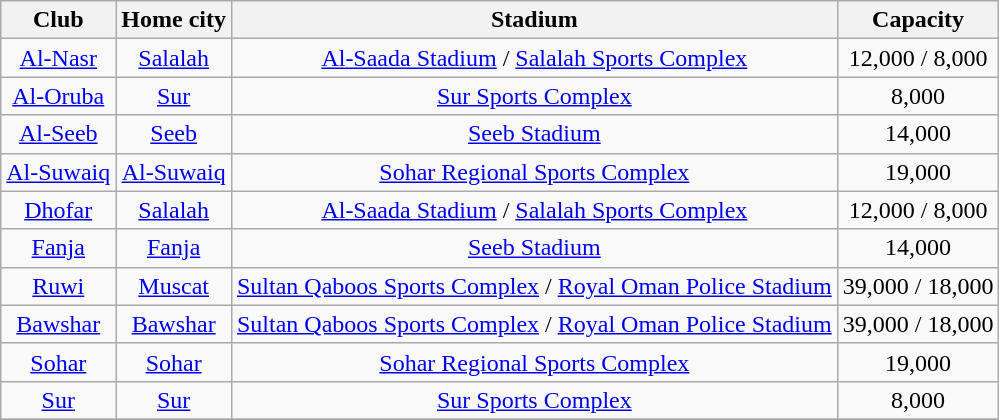<table class="wikitable" style="text-align: center;">
<tr>
<th>Club</th>
<th>Home city</th>
<th>Stadium</th>
<th>Capacity</th>
</tr>
<tr>
<td><a href='#'>Al-Nasr</a></td>
<td><a href='#'>Salalah</a></td>
<td><a href='#'>Al-Saada Stadium</a> / <a href='#'>Salalah Sports Complex</a></td>
<td>12,000 / 8,000</td>
</tr>
<tr>
<td><a href='#'>Al-Oruba</a></td>
<td><a href='#'>Sur</a></td>
<td><a href='#'>Sur Sports Complex</a></td>
<td>8,000</td>
</tr>
<tr>
<td><a href='#'>Al-Seeb</a></td>
<td><a href='#'>Seeb</a></td>
<td><a href='#'>Seeb Stadium</a></td>
<td>14,000</td>
</tr>
<tr>
<td><a href='#'>Al-Suwaiq</a></td>
<td><a href='#'>Al-Suwaiq</a></td>
<td><a href='#'>Sohar Regional Sports Complex</a></td>
<td>19,000</td>
</tr>
<tr>
<td><a href='#'>Dhofar</a></td>
<td><a href='#'>Salalah</a></td>
<td><a href='#'>Al-Saada Stadium</a> / <a href='#'>Salalah Sports Complex</a></td>
<td>12,000 / 8,000</td>
</tr>
<tr>
<td><a href='#'>Fanja</a></td>
<td><a href='#'>Fanja</a></td>
<td><a href='#'>Seeb Stadium</a></td>
<td>14,000</td>
</tr>
<tr>
<td><a href='#'>Ruwi</a></td>
<td><a href='#'>Muscat</a></td>
<td><a href='#'>Sultan Qaboos Sports Complex</a> / <a href='#'>Royal Oman Police Stadium</a></td>
<td>39,000 / 18,000</td>
</tr>
<tr>
<td><a href='#'>Bawshar</a></td>
<td><a href='#'>Bawshar</a></td>
<td><a href='#'>Sultan Qaboos Sports Complex</a> / <a href='#'>Royal Oman Police Stadium</a></td>
<td>39,000 / 18,000</td>
</tr>
<tr>
<td><a href='#'>Sohar</a></td>
<td><a href='#'>Sohar</a></td>
<td><a href='#'>Sohar Regional Sports Complex</a></td>
<td>19,000</td>
</tr>
<tr>
<td><a href='#'>Sur</a></td>
<td><a href='#'>Sur</a></td>
<td><a href='#'>Sur Sports Complex</a></td>
<td>8,000</td>
</tr>
<tr>
</tr>
</table>
